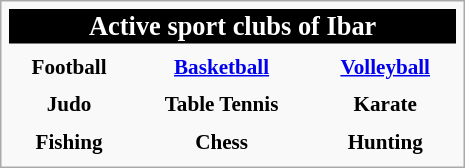<table class="infobox" style="font-size: 88%; width: 22em; text-align: center">
<tr>
<th colspan="3" style="font-size:125%; background:black; color:white;">Active sport clubs of Ibar</th>
</tr>
<tr>
<th></th>
<th></th>
<th></th>
</tr>
<tr>
<th><strong>Football</strong></th>
<th><a href='#'>Basketball</a></th>
<th><a href='#'>Volleyball</a></th>
</tr>
<tr>
<th></th>
<th></th>
<th></th>
</tr>
<tr>
<th Džudo klub Ibar>Judo</th>
<th STK Ibar>Table Tennis</th>
<th KK Ibar>Karate</th>
</tr>
<tr>
<th></th>
<th></th>
<th></th>
</tr>
<tr>
<th SRD Ibar>Fishing</th>
<th SK Ibar>Chess</th>
<th LD Ibar>Hunting</th>
</tr>
<tr>
</tr>
</table>
